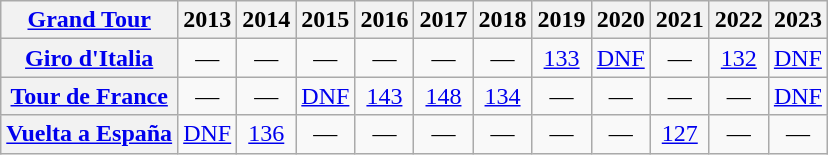<table class="wikitable plainrowheaders">
<tr>
<th scope="col"><a href='#'>Grand Tour</a></th>
<th scope="col">2013</th>
<th scope="col">2014</th>
<th scope="col">2015</th>
<th scope="col">2016</th>
<th scope="col">2017</th>
<th scope="col">2018</th>
<th scope="col">2019</th>
<th scope="col">2020</th>
<th scope="col">2021</th>
<th scope="col">2022</th>
<th scope="col">2023</th>
</tr>
<tr style="text-align:center;">
<th scope="row"> <a href='#'>Giro d'Italia</a></th>
<td>—</td>
<td>—</td>
<td>—</td>
<td>—</td>
<td>—</td>
<td>—</td>
<td><a href='#'>133</a></td>
<td><a href='#'>DNF</a></td>
<td>—</td>
<td><a href='#'>132</a></td>
<td><a href='#'>DNF</a></td>
</tr>
<tr style="text-align:center;">
<th scope="row"> <a href='#'>Tour de France</a></th>
<td>—</td>
<td>—</td>
<td><a href='#'>DNF</a></td>
<td><a href='#'>143</a></td>
<td><a href='#'>148</a></td>
<td><a href='#'>134</a></td>
<td>—</td>
<td>—</td>
<td>—</td>
<td>—</td>
<td><a href='#'>DNF</a></td>
</tr>
<tr style="text-align:center;">
<th scope="row"> <a href='#'>Vuelta a España</a></th>
<td><a href='#'>DNF</a></td>
<td><a href='#'>136</a></td>
<td>—</td>
<td>—</td>
<td>—</td>
<td>—</td>
<td>—</td>
<td>—</td>
<td><a href='#'>127</a></td>
<td>—</td>
<td>—</td>
</tr>
</table>
